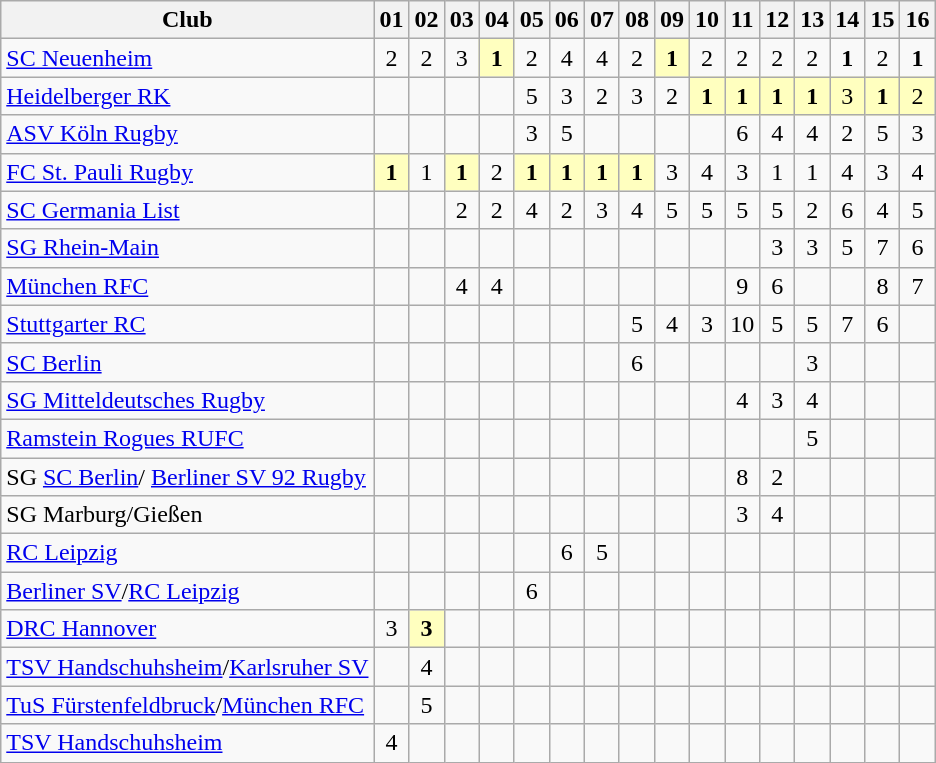<table class="wikitable">
<tr>
<th>Club</th>
<th>01</th>
<th>02</th>
<th>03</th>
<th>04</th>
<th>05</th>
<th>06</th>
<th>07</th>
<th>08</th>
<th>09</th>
<th>10</th>
<th>11</th>
<th>12</th>
<th>13</th>
<th>14</th>
<th>15</th>
<th>16</th>
</tr>
<tr align="center">
<td align="left"><a href='#'>SC Neuenheim</a></td>
<td>2</td>
<td>2</td>
<td>3</td>
<td bgcolor="#ffffbf"><strong>1</strong></td>
<td>2</td>
<td>4</td>
<td>4</td>
<td>2</td>
<td bgcolor="#ffffbf"><strong>1</strong></td>
<td>2</td>
<td>2</td>
<td>2</td>
<td>2</td>
<td><strong>1</strong></td>
<td>2</td>
<td><strong>1</strong></td>
</tr>
<tr align="center">
<td align="left"><a href='#'>Heidelberger RK</a></td>
<td></td>
<td></td>
<td></td>
<td></td>
<td>5</td>
<td>3</td>
<td>2</td>
<td>3</td>
<td>2</td>
<td bgcolor="#ffffbf"><strong>1</strong></td>
<td bgcolor="#ffffbf"><strong>1</strong></td>
<td bgcolor="#ffffbf"><strong>1</strong></td>
<td bgcolor="#ffffbf"><strong>1</strong></td>
<td bgcolor="#ffffbf">3</td>
<td bgcolor="#ffffbf"><strong>1</strong></td>
<td bgcolor="#ffffbf">2</td>
</tr>
<tr align="center">
<td align="left"><a href='#'>ASV Köln Rugby</a></td>
<td></td>
<td></td>
<td></td>
<td></td>
<td>3</td>
<td>5</td>
<td></td>
<td></td>
<td></td>
<td></td>
<td>6</td>
<td>4</td>
<td>4</td>
<td>2</td>
<td>5</td>
<td>3</td>
</tr>
<tr align="center">
<td align="left"><a href='#'>FC St. Pauli Rugby</a></td>
<td bgcolor="#ffffbf"><strong>1</strong></td>
<td>1</td>
<td bgcolor="#ffffbf"><strong>1</strong></td>
<td>2</td>
<td bgcolor="#ffffbf"><strong>1</strong></td>
<td bgcolor="#ffffbf"><strong>1</strong></td>
<td bgcolor="#ffffbf"><strong>1</strong></td>
<td bgcolor="#ffffbf"><strong>1</strong></td>
<td>3</td>
<td>4</td>
<td>3</td>
<td>1</td>
<td>1</td>
<td>4</td>
<td>3</td>
<td>4</td>
</tr>
<tr align="center">
<td align="left"><a href='#'>SC Germania List</a></td>
<td></td>
<td></td>
<td>2</td>
<td>2</td>
<td>4</td>
<td>2</td>
<td>3</td>
<td>4</td>
<td>5</td>
<td>5</td>
<td>5</td>
<td>5</td>
<td>2</td>
<td>6</td>
<td>4</td>
<td>5</td>
</tr>
<tr align="center">
<td align="left"><a href='#'>SG Rhein-Main</a></td>
<td></td>
<td></td>
<td></td>
<td></td>
<td></td>
<td></td>
<td></td>
<td></td>
<td></td>
<td></td>
<td></td>
<td>3</td>
<td>3</td>
<td>5</td>
<td>7</td>
<td>6</td>
</tr>
<tr align="center">
<td align="left"><a href='#'>München RFC</a></td>
<td></td>
<td></td>
<td>4</td>
<td>4</td>
<td></td>
<td></td>
<td></td>
<td></td>
<td></td>
<td></td>
<td>9</td>
<td>6</td>
<td></td>
<td></td>
<td>8</td>
<td>7</td>
</tr>
<tr align="center">
<td align="left"><a href='#'>Stuttgarter RC</a></td>
<td></td>
<td></td>
<td></td>
<td></td>
<td></td>
<td></td>
<td></td>
<td>5</td>
<td>4</td>
<td>3</td>
<td>10</td>
<td>5</td>
<td>5</td>
<td>7</td>
<td>6</td>
<td></td>
</tr>
<tr align="center">
<td align="left"><a href='#'>SC Berlin</a></td>
<td></td>
<td></td>
<td></td>
<td></td>
<td></td>
<td></td>
<td></td>
<td>6</td>
<td></td>
<td></td>
<td></td>
<td></td>
<td>3</td>
<td></td>
<td></td>
<td></td>
</tr>
<tr align="center">
<td align="left"><a href='#'>SG Mitteldeutsches Rugby</a></td>
<td></td>
<td></td>
<td></td>
<td></td>
<td></td>
<td></td>
<td></td>
<td></td>
<td></td>
<td></td>
<td>4</td>
<td>3</td>
<td>4</td>
<td></td>
<td></td>
<td></td>
</tr>
<tr align="center">
<td align="left"><a href='#'>Ramstein Rogues RUFC</a></td>
<td></td>
<td></td>
<td></td>
<td></td>
<td></td>
<td></td>
<td></td>
<td></td>
<td></td>
<td></td>
<td></td>
<td></td>
<td>5</td>
<td></td>
<td></td>
<td></td>
</tr>
<tr align="center">
<td align="left">SG <a href='#'>SC Berlin</a>/ <a href='#'>Berliner SV 92 Rugby</a></td>
<td></td>
<td></td>
<td></td>
<td></td>
<td></td>
<td></td>
<td></td>
<td></td>
<td></td>
<td></td>
<td>8</td>
<td>2</td>
<td></td>
<td></td>
<td></td>
<td></td>
</tr>
<tr align="center">
<td align="left">SG Marburg/Gießen</td>
<td></td>
<td></td>
<td></td>
<td></td>
<td></td>
<td></td>
<td></td>
<td></td>
<td></td>
<td></td>
<td>3</td>
<td>4</td>
<td></td>
<td></td>
<td></td>
<td></td>
</tr>
<tr align="center">
<td align="left"><a href='#'>RC Leipzig</a></td>
<td></td>
<td></td>
<td></td>
<td></td>
<td></td>
<td>6</td>
<td>5</td>
<td></td>
<td></td>
<td></td>
<td></td>
<td></td>
<td></td>
<td></td>
<td></td>
<td></td>
</tr>
<tr align="center">
<td align="left"><a href='#'>Berliner SV</a>/<a href='#'>RC Leipzig</a></td>
<td></td>
<td></td>
<td></td>
<td></td>
<td>6</td>
<td></td>
<td></td>
<td></td>
<td></td>
<td></td>
<td></td>
<td></td>
<td></td>
<td></td>
<td></td>
<td></td>
</tr>
<tr align="center">
<td align="left"><a href='#'>DRC Hannover</a></td>
<td>3</td>
<td bgcolor="#ffffbf"><strong>3</strong></td>
<td></td>
<td></td>
<td></td>
<td></td>
<td></td>
<td></td>
<td></td>
<td></td>
<td></td>
<td></td>
<td></td>
<td></td>
<td></td>
<td></td>
</tr>
<tr align="center">
<td align="left"><a href='#'>TSV Handschuhsheim</a>/<a href='#'>Karlsruher SV</a></td>
<td></td>
<td>4</td>
<td></td>
<td></td>
<td></td>
<td></td>
<td></td>
<td></td>
<td></td>
<td></td>
<td></td>
<td></td>
<td></td>
<td></td>
<td></td>
<td></td>
</tr>
<tr align="center">
<td align="left"><a href='#'>TuS Fürstenfeldbruck</a>/<a href='#'>München RFC</a></td>
<td></td>
<td>5</td>
<td></td>
<td></td>
<td></td>
<td></td>
<td></td>
<td></td>
<td></td>
<td></td>
<td></td>
<td></td>
<td></td>
<td></td>
<td></td>
<td></td>
</tr>
<tr align="center">
<td align="left"><a href='#'>TSV Handschuhsheim</a></td>
<td>4</td>
<td></td>
<td></td>
<td></td>
<td></td>
<td></td>
<td></td>
<td></td>
<td></td>
<td></td>
<td></td>
<td></td>
<td></td>
<td></td>
<td></td>
<td></td>
</tr>
</table>
